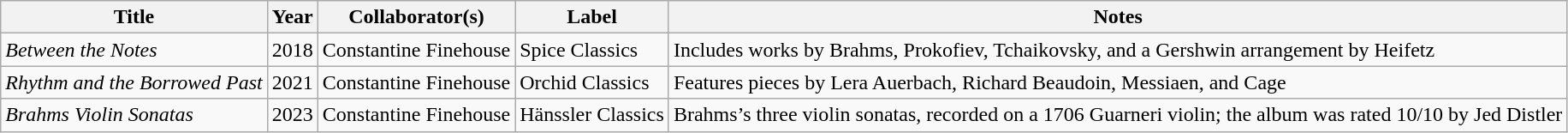<table class="wikitable">
<tr>
<th>Title</th>
<th>Year</th>
<th>Collaborator(s)</th>
<th>Label</th>
<th>Notes</th>
</tr>
<tr>
<td><em>Between the Notes</em></td>
<td>2018</td>
<td>Constantine Finehouse</td>
<td>Spice Classics</td>
<td>Includes works by Brahms, Prokofiev, Tchaikovsky, and a Gershwin arrangement by Heifetz</td>
</tr>
<tr>
<td><em>Rhythm and the Borrowed Past</em></td>
<td>2021</td>
<td>Constantine Finehouse</td>
<td>Orchid Classics</td>
<td>Features pieces by Lera Auerbach, Richard Beaudoin, Messiaen, and Cage</td>
</tr>
<tr>
<td><em>Brahms Violin Sonatas</em></td>
<td>2023</td>
<td>Constantine Finehouse</td>
<td>Hänssler Classics</td>
<td>Brahms’s three violin sonatas, recorded on a 1706 Guarneri violin; the album was rated 10/10 by Jed Distler</td>
</tr>
</table>
